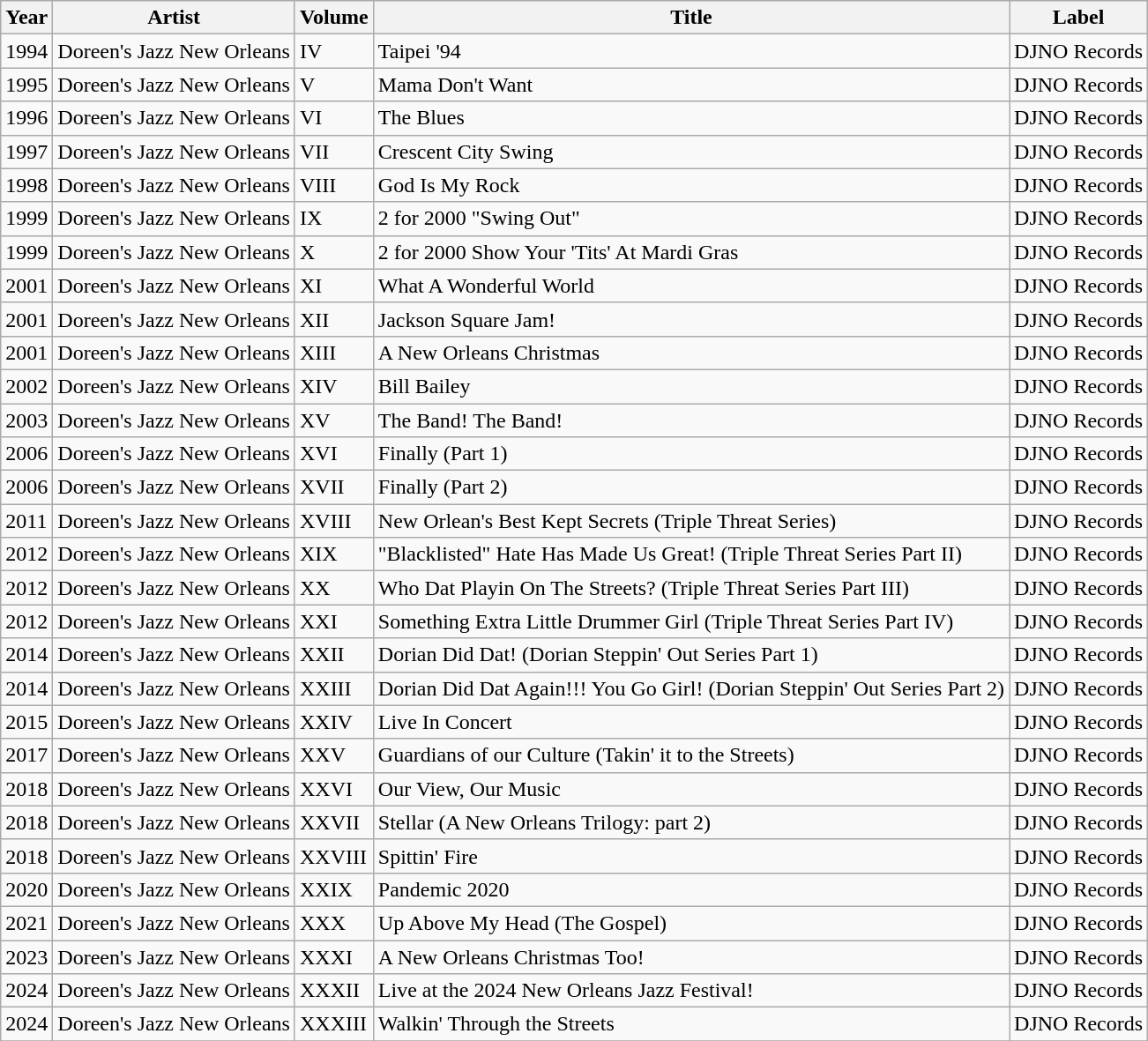<table Class="wikitable">
<tr>
<th>Year</th>
<th>Artist</th>
<th>Volume</th>
<th>Title</th>
<th>Label</th>
</tr>
<tr>
<td>1994</td>
<td>Doreen's Jazz New Orleans</td>
<td>IV</td>
<td>Taipei '94</td>
<td>DJNO Records</td>
</tr>
<tr>
<td>1995</td>
<td>Doreen's Jazz New Orleans</td>
<td>V</td>
<td>Mama Don't Want</td>
<td>DJNO Records</td>
</tr>
<tr>
<td>1996</td>
<td>Doreen's Jazz New Orleans</td>
<td>VI</td>
<td>The Blues</td>
<td>DJNO Records</td>
</tr>
<tr>
<td>1997</td>
<td>Doreen's Jazz New Orleans</td>
<td>VII</td>
<td>Crescent City Swing</td>
<td>DJNO Records</td>
</tr>
<tr>
<td>1998</td>
<td>Doreen's Jazz New Orleans</td>
<td>VIII</td>
<td>God Is My Rock</td>
<td>DJNO Records</td>
</tr>
<tr>
<td>1999</td>
<td>Doreen's Jazz New Orleans</td>
<td>IX</td>
<td>2 for 2000 "Swing Out"</td>
<td>DJNO Records</td>
</tr>
<tr>
<td>1999</td>
<td>Doreen's Jazz New Orleans</td>
<td>X</td>
<td>2 for 2000 Show Your 'Tits' At Mardi Gras</td>
<td>DJNO Records</td>
</tr>
<tr>
<td>2001</td>
<td>Doreen's Jazz New Orleans</td>
<td>XI</td>
<td>What A Wonderful World</td>
<td>DJNO Records</td>
</tr>
<tr>
<td>2001</td>
<td>Doreen's Jazz New Orleans</td>
<td>XII</td>
<td>Jackson Square Jam!</td>
<td>DJNO Records</td>
</tr>
<tr>
<td>2001</td>
<td>Doreen's Jazz New Orleans</td>
<td>XIII</td>
<td>A New Orleans Christmas</td>
<td>DJNO Records</td>
</tr>
<tr>
<td>2002</td>
<td>Doreen's Jazz New Orleans</td>
<td>XIV</td>
<td>Bill Bailey</td>
<td>DJNO Records</td>
</tr>
<tr>
<td>2003</td>
<td>Doreen's Jazz New Orleans</td>
<td>XV</td>
<td>The Band! The Band!</td>
<td>DJNO Records</td>
</tr>
<tr>
<td>2006</td>
<td>Doreen's Jazz New Orleans</td>
<td>XVI</td>
<td>Finally (Part 1)</td>
<td>DJNO Records</td>
</tr>
<tr>
<td>2006</td>
<td>Doreen's Jazz New Orleans</td>
<td>XVII</td>
<td>Finally (Part 2)</td>
<td>DJNO Records</td>
</tr>
<tr>
<td>2011</td>
<td>Doreen's Jazz New Orleans</td>
<td>XVIII</td>
<td>New Orlean's Best Kept Secrets (Triple Threat Series)</td>
<td>DJNO Records</td>
</tr>
<tr>
<td>2012</td>
<td>Doreen's Jazz New Orleans</td>
<td>XIX</td>
<td>"Blacklisted" Hate Has Made Us Great! (Triple Threat Series Part II)</td>
<td>DJNO Records</td>
</tr>
<tr>
<td>2012</td>
<td>Doreen's Jazz New Orleans</td>
<td>XX</td>
<td>Who Dat Playin On The Streets? (Triple Threat Series Part III)</td>
<td>DJNO Records</td>
</tr>
<tr>
<td>2012</td>
<td>Doreen's Jazz New Orleans</td>
<td>XXI</td>
<td>Something Extra Little Drummer Girl (Triple Threat Series Part IV)</td>
<td>DJNO Records</td>
</tr>
<tr>
<td>2014</td>
<td>Doreen's Jazz New Orleans</td>
<td>XXII</td>
<td>Dorian Did Dat! (Dorian Steppin' Out Series Part 1)</td>
<td>DJNO Records</td>
</tr>
<tr>
<td>2014</td>
<td>Doreen's Jazz New Orleans</td>
<td>XXIII</td>
<td>Dorian Did Dat Again!!! You Go Girl! (Dorian Steppin' Out Series Part 2)</td>
<td>DJNO Records</td>
</tr>
<tr>
<td>2015</td>
<td>Doreen's Jazz New Orleans</td>
<td>XXIV</td>
<td>Live In Concert</td>
<td>DJNO Records</td>
</tr>
<tr>
<td>2017</td>
<td>Doreen's Jazz New Orleans</td>
<td>XXV</td>
<td>Guardians of our Culture (Takin' it to the Streets)</td>
<td>DJNO Records</td>
</tr>
<tr>
<td>2018</td>
<td>Doreen's Jazz New Orleans</td>
<td>XXVI</td>
<td>Our View, Our Music</td>
<td>DJNO Records</td>
</tr>
<tr>
<td>2018</td>
<td>Doreen's Jazz New Orleans</td>
<td>XXVII</td>
<td>Stellar (A New Orleans Trilogy: part 2)</td>
<td>DJNO Records</td>
</tr>
<tr>
<td>2018</td>
<td>Doreen's Jazz New Orleans</td>
<td>XXVIII</td>
<td>Spittin' Fire</td>
<td>DJNO Records</td>
</tr>
<tr>
<td>2020</td>
<td>Doreen's Jazz New Orleans</td>
<td>XXIX</td>
<td>Pandemic 2020</td>
<td>DJNO Records</td>
</tr>
<tr>
<td>2021</td>
<td>Doreen's Jazz New Orleans</td>
<td>XXX</td>
<td>Up Above My Head (The Gospel)</td>
<td>DJNO Records</td>
</tr>
<tr>
<td>2023</td>
<td>Doreen's Jazz New Orleans</td>
<td>XXXI</td>
<td>A New Orleans Christmas Too!</td>
<td>DJNO Records</td>
</tr>
<tr>
<td>2024</td>
<td>Doreen's Jazz New Orleans</td>
<td>XXXII</td>
<td>Live at the 2024 New Orleans Jazz Festival!</td>
<td>DJNO Records</td>
</tr>
<tr>
<td>2024</td>
<td>Doreen's Jazz New Orleans</td>
<td>XXXIII</td>
<td>Walkin' Through the Streets</td>
<td>DJNO Records</td>
</tr>
<tr>
</tr>
</table>
